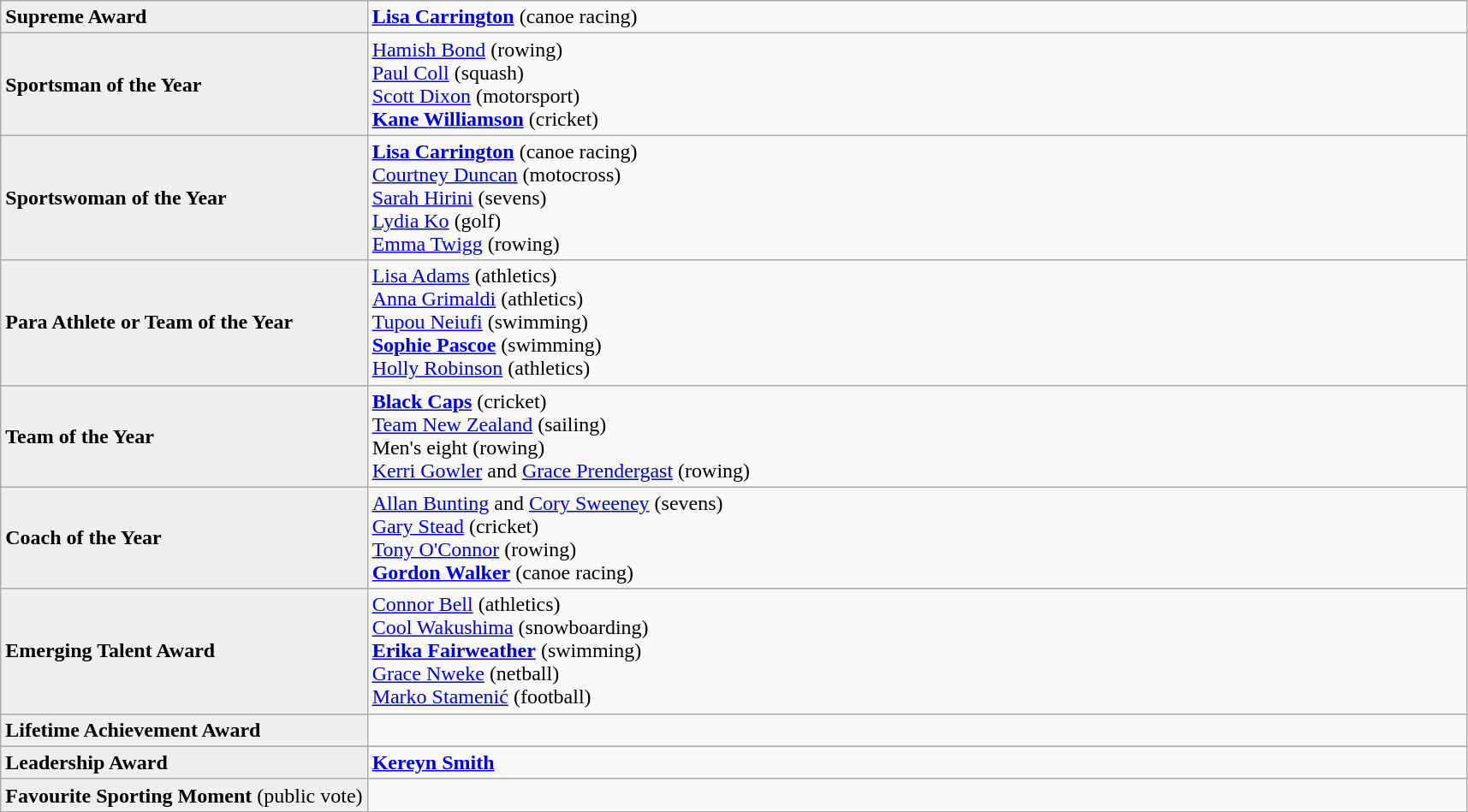<table class="wikitable">
<tr>
<td style="background:#efefef; vertical-align:top;"><strong>Supreme Award</strong></td>
<td><strong><a href='#'>Lisa Carrington</a></strong> (canoe racing)</td>
</tr>
<tr>
<td style="background:#efefef;"><strong>Sportsman of the Year</strong></td>
<td><a href='#'>Hamish Bond</a> (rowing)<br><a href='#'>Paul Coll</a> (squash)<br><a href='#'>Scott Dixon</a> (motorsport)<br><strong><a href='#'>Kane Williamson</a></strong> (cricket)</td>
</tr>
<tr>
<td style="background:#efefef;"><strong>Sportswoman of the Year</strong></td>
<td><strong><a href='#'>Lisa Carrington</a></strong> (canoe racing)<br><a href='#'>Courtney Duncan</a> (motocross)<br><a href='#'>Sarah Hirini</a> (sevens)<br><a href='#'>Lydia Ko</a> (golf)<br><a href='#'>Emma Twigg</a> (rowing)</td>
</tr>
<tr>
<td style="background:#efefef;"><strong>Para Athlete or Team of the Year</strong></td>
<td><a href='#'>Lisa Adams</a> (athletics)<br><a href='#'>Anna Grimaldi</a> (athletics)<br><a href='#'>Tupou Neiufi</a> (swimming)<br><strong><a href='#'>Sophie Pascoe</a></strong> (swimming)<br><a href='#'>Holly Robinson</a> (athletics)</td>
</tr>
<tr>
<td style="background:#efefef;"><strong>Team of the Year</strong></td>
<td><a href='#'><strong>Black Caps</strong></a> (cricket)<br><a href='#'>Team New Zealand</a> (sailing)<br>Men's eight (rowing)<br><a href='#'>Kerri Gowler</a> and <a href='#'>Grace Prendergast</a> (rowing)</td>
</tr>
<tr>
<td style="background:#efefef;"><strong>Coach of the Year</strong></td>
<td><a href='#'>Allan Bunting</a> and <a href='#'>Cory Sweeney</a> (sevens)<br><a href='#'>Gary Stead</a> (cricket)<br><a href='#'>Tony O'Connor</a> (rowing)<br><a href='#'><strong>Gordon Walker</strong></a> (canoe racing)</td>
</tr>
<tr>
<td style="background:#efefef;"><strong>Emerging Talent Award</strong></td>
<td><a href='#'>Connor Bell</a> (athletics)<br><a href='#'>Cool Wakushima</a> (snowboarding)<br><strong><a href='#'>Erika Fairweather</a></strong> (swimming)<br><a href='#'>Grace Nweke</a> (netball)<br><a href='#'>Marko Stamenić</a> (football)</td>
</tr>
<tr>
<td style="background:#efefef; width:25%;"><strong>Lifetime Achievement Award</strong></td>
<td></td>
</tr>
<tr>
<td style="background:#efefef; width:25%;"><strong>Leadership Award</strong></td>
<td><strong><a href='#'>Kereyn Smith</a></strong></td>
</tr>
<tr>
<td style="background:#efefef; width:25%;"><strong>Favourite Sporting Moment</strong> (public vote)</td>
<td></td>
</tr>
</table>
